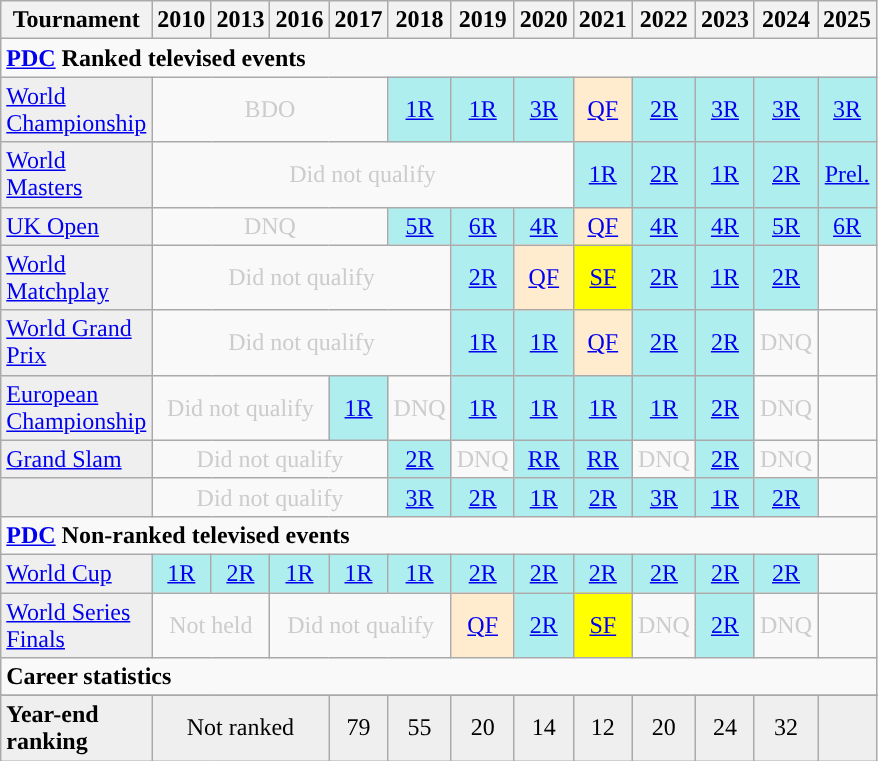<table class="wikitable" style="width:40%; margin:0">
<tr>
<th>Tournament</th>
<th>2010</th>
<th>2013</th>
<th>2016</th>
<th>2017</th>
<th>2018</th>
<th>2019</th>
<th>2020</th>
<th>2021</th>
<th>2022</th>
<th>2023</th>
<th>2024</th>
<th>2025</th>
</tr>
<tr>
<td colspan="20" align="left"><strong><a href='#'>PDC</a> Ranked televised events</strong></td>
</tr>
<tr>
<td style="background:#efefef;"><a href='#'>World Championship</a></td>
<td colspan="4" style="text-align:center; color:#ccc;">BDO</td>
<td style="text-align:center; background:#afeeee;"><a href='#'>1R</a></td>
<td style="text-align:center; background:#afeeee;"><a href='#'>1R</a></td>
<td style="text-align:center; background:#afeeee;"><a href='#'>3R</a></td>
<td style="text-align:center; background:#ffebcd;"><a href='#'>QF</a></td>
<td style="text-align:center; background:#afeeee;"><a href='#'>2R</a></td>
<td style="text-align:center; background:#afeeee;"><a href='#'>3R</a></td>
<td style="text-align:center; background:#afeeee;"><a href='#'>3R</a></td>
<td style="text-align:center; background:#afeeee;"><a href='#'>3R</a></td>
</tr>
<tr>
<td style="background:#efefef;"><a href='#'>World Masters</a></td>
<td colspan="7" style="text-align:center; color:#ccc;">Did not qualify</td>
<td style="text-align:center; background:#afeeee;"><a href='#'>1R</a></td>
<td style="text-align:center; background:#afeeee;"><a href='#'>2R</a></td>
<td style="text-align:center; background:#afeeee;"><a href='#'>1R</a></td>
<td style="text-align:center; background:#afeeee;"><a href='#'>2R</a></td>
<td style="text-align:center; background:#afeeee;"><a href='#'>Prel.</a></td>
</tr>
<tr>
<td style="background:#efefef;"><a href='#'>UK Open</a></td>
<td colspan="4" style="text-align:center; color:#ccc;">DNQ</td>
<td style="text-align:center; background:#afeeee;"><a href='#'>5R</a></td>
<td style="text-align:center; background:#afeeee;"><a href='#'>6R</a></td>
<td style="text-align:center; background:#afeeee;"><a href='#'>4R</a></td>
<td style="text-align:center; background:#ffebcd;"><a href='#'>QF</a></td>
<td style="text-align:center; background:#afeeee;"><a href='#'>4R</a></td>
<td style="text-align:center; background:#afeeee;"><a href='#'>4R</a></td>
<td style="text-align:center; background:#afeeee;"><a href='#'>5R</a></td>
<td style="text-align:center; background:#afeeee;"><a href='#'>6R</a></td>
</tr>
<tr>
<td style="background:#efefef;"><a href='#'>World Matchplay</a></td>
<td colspan="5" style="text-align:center; color:#ccc;">Did not qualify</td>
<td style="text-align:center; background:#afeeee;"><a href='#'>2R</a></td>
<td style="text-align:center; background:#ffebcd;"><a href='#'>QF</a></td>
<td style="text-align:center; background:yellow;"><a href='#'>SF</a></td>
<td style="text-align:center; background:#afeeee;"><a href='#'>2R</a></td>
<td style="text-align:center; background:#afeeee;"><a href='#'>1R</a></td>
<td style="text-align:center; background:#afeeee;"><a href='#'>2R</a></td>
<td></td>
</tr>
<tr>
<td style="background:#efefef;"><a href='#'>World Grand Prix</a></td>
<td colspan="5" style="text-align:center; color:#ccc;">Did not qualify</td>
<td style="text-align:center; background:#afeeee;"><a href='#'>1R</a></td>
<td style="text-align:center; background:#afeeee;"><a href='#'>1R</a></td>
<td style="text-align:center; background:#ffebcd;"><a href='#'>QF</a></td>
<td style="text-align:center; background:#afeeee;"><a href='#'>2R</a></td>
<td style="text-align:center; background:#afeeee;"><a href='#'>2R</a></td>
<td style="text-align:center; color:#ccc;">DNQ</td>
<td></td>
</tr>
<tr>
<td style="background:#efefef;"><a href='#'>European Championship</a></td>
<td colspan="3" style="text-align:center; color:#ccc;">Did not qualify</td>
<td style="text-align:center; background:#afeeee;"><a href='#'>1R</a></td>
<td style="text-align:center; color:#ccc;">DNQ</td>
<td style="text-align:center; background:#afeeee;"><a href='#'>1R</a></td>
<td style="text-align:center; background:#afeeee;"><a href='#'>1R</a></td>
<td style="text-align:center; background:#afeeee;"><a href='#'>1R</a></td>
<td style="text-align:center; background:#afeeee;"><a href='#'>1R</a></td>
<td style="text-align:center; background:#afeeee;"><a href='#'>2R</a></td>
<td style="text-align:center; color:#ccc;">DNQ</td>
<td></td>
</tr>
<tr>
<td style="background:#efefef;"><a href='#'>Grand Slam</a></td>
<td colspan="4" style="text-align:center; color:#ccc;">Did not qualify</td>
<td style="text-align:center; background:#afeeee;"><a href='#'>2R</a></td>
<td style="text-align:center; color:#ccc;">DNQ</td>
<td style="text-align:center; background:#afeeee;"><a href='#'>RR</a></td>
<td style="text-align:center; background:#afeeee;"><a href='#'>RR</a></td>
<td style="text-align:center; color:#ccc;">DNQ</td>
<td style="text-align:center; background:#afeeee;"><a href='#'>2R</a></td>
<td style="text-align:center; color:#ccc;">DNQ</td>
<td></td>
</tr>
<tr>
<td style="background:#efefef;"></td>
<td colspan="4" style="text-align:center; color:#ccc;">Did not qualify</td>
<td style="text-align:center; background:#afeeee;"><a href='#'>3R</a></td>
<td style="text-align:center; background:#afeeee;"><a href='#'>2R</a></td>
<td style="text-align:center; background:#afeeee;"><a href='#'>1R</a></td>
<td style="text-align:center; background:#afeeee;"><a href='#'>2R</a></td>
<td style="text-align:center; background:#afeeee;"><a href='#'>3R</a></td>
<td style="text-align:center; background:#afeeee;"><a href='#'>1R</a></td>
<td style="text-align:center; background:#afeeee;"><a href='#'>2R</a></td>
<td></td>
</tr>
<tr>
<td colspan="20" align="left"><strong><a href='#'>PDC</a> Non-ranked televised events</strong></td>
</tr>
<tr>
<td style="background:#efefef;"><a href='#'>World Cup</a></td>
<td style="text-align:center; background:#afeeee;"><a href='#'>1R</a></td>
<td style="text-align:center; background:#afeeee;"><a href='#'>2R</a></td>
<td style="text-align:center; background:#afeeee;"><a href='#'>1R</a></td>
<td style="text-align:center; background:#afeeee;"><a href='#'>1R</a></td>
<td style="text-align:center; background:#afeeee;"><a href='#'>1R</a></td>
<td style="text-align:center; background:#afeeee;"><a href='#'>2R</a></td>
<td style="text-align:center; background:#afeeee;"><a href='#'>2R</a></td>
<td style="text-align:center; background:#afeeee;"><a href='#'>2R</a></td>
<td style="text-align:center; background:#afeeee;"><a href='#'>2R</a></td>
<td style="text-align:center; background:#afeeee;"><a href='#'>2R</a></td>
<td style="text-align:center; background:#afeeee;"><a href='#'>2R</a></td>
<td></td>
</tr>
<tr>
<td style="background:#efefef;"><a href='#'>World Series Finals</a></td>
<td colspan="2" style="text-align:center; color:#ccc;">Not held</td>
<td colspan="3" style="text-align:center; color:#ccc;">Did not qualify</td>
<td style="text-align:center; background:#ffebcd;"><a href='#'>QF</a></td>
<td style="text-align:center; background:#afeeee;"><a href='#'>2R</a></td>
<td style="text-align:center; background:yellow;"><a href='#'>SF</a></td>
<td style="text-align:center; color:#ccc;">DNQ</td>
<td style="text-align:center; background:#afeeee;"><a href='#'>2R</a></td>
<td style="text-align:center; color:#ccc;">DNQ</td>
<td></td>
</tr>
<tr>
<td colspan="20" align="left"><strong>Career statistics</strong></td>
</tr>
<tr>
</tr>
<tr bgcolor="efefef">
<td align="left"><strong>Year-end ranking</strong></td>
<td colspan="3" style="text-align:center;">Not ranked</td>
<td style="text-align:center;">79</td>
<td style="text-align:center;">55</td>
<td style="text-align:center;">20</td>
<td style="text-align:center;">14</td>
<td style="text-align:center;">12</td>
<td style="text-align:center;">20</td>
<td style="text-align:center;">24</td>
<td style="text-align:center;">32</td>
<td></td>
</tr>
</table>
